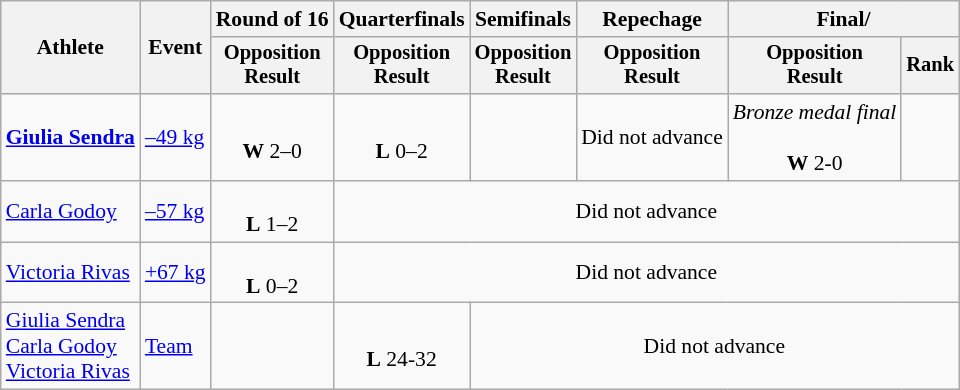<table class=wikitable style=font-size:90%;text-align:center>
<tr>
<th rowspan=2>Athlete</th>
<th rowspan=2>Event</th>
<th>Round of 16</th>
<th>Quarterfinals</th>
<th>Semifinals</th>
<th>Repechage</th>
<th colspan=2>Final/ </th>
</tr>
<tr style=font-size:95%>
<th>Opposition<br>Result</th>
<th>Opposition<br>Result</th>
<th>Opposition<br>Result</th>
<th>Opposition<br>Result</th>
<th>Opposition<br>Result</th>
<th>Rank</th>
</tr>
<tr align=center>
<td align=left><strong><a href='#'>Giulia Sendra</a></strong></td>
<td align=left><a href='#'>–49 kg</a></td>
<td><br><strong>W</strong> 2–0</td>
<td><br><strong>L</strong> 0–2</td>
<td></td>
<td>Did not advance</td>
<td><em>Bronze medal final</em><br><br><strong>W</strong> 2-0</td>
<td></td>
</tr>
<tr align=center>
<td align=left><a href='#'>Carla Godoy</a></td>
<td align=left><a href='#'>–57 kg</a></td>
<td><br><strong>L</strong> 1–2</td>
<td colspan=5>Did not advance</td>
</tr>
<tr align=center>
<td align=left><a href='#'>Victoria Rivas</a></td>
<td align=left><a href='#'>+67 kg</a></td>
<td><br><strong>L</strong> 0–2</td>
<td colspan=5>Did not advance</td>
</tr>
<tr>
<td align=left><a href='#'>Giulia Sendra</a><br><a href='#'>Carla Godoy</a><br><a href='#'>Victoria Rivas</a></td>
<td align=left><a href='#'>Team</a></td>
<td></td>
<td><br><strong>L</strong> 24-32</td>
<td colspan=4>Did not advance</td>
</tr>
</table>
